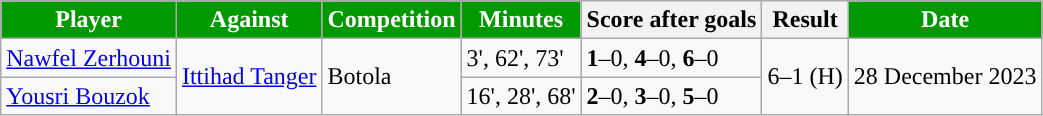<table class="wikitable sortable">
<tr>
<th style="background:#009900; color:white;">Player</th>
<th style="background:#009900; color:white;">Against</th>
<th style="background:#009900; color:white;">Competition</th>
<th style="background:#009900; color:white;">Minutes</th>
<th style="text-align:center" style="background:#009900; color:white;">Score after goals</th>
<th style="text-align:center" style="background:#009900; color:white;">Result</th>
<th style="background:#009900; color:white;">Date</th>
</tr>
<tr>
<td> <a href='#'>Nawfel Zerhouni</a></td>
<td rowspan="2"> <a href='#'>Ittihad Tanger</a></td>
<td rowspan="2">Botola</td>
<td>3', 62', 73'</td>
<td><strong>1</strong>–0, <strong>4</strong>–0, <strong>6</strong>–0</td>
<td rowspan="2">6–1 (H)</td>
<td rowspan="2">28 December 2023</td>
</tr>
<tr>
<td> <a href='#'>Yousri Bouzok</a></td>
<td>16', 28', 68'</td>
<td><strong>2</strong>–0, <strong>3</strong>–0, <strong>5</strong>–0</td>
</tr>
</table>
